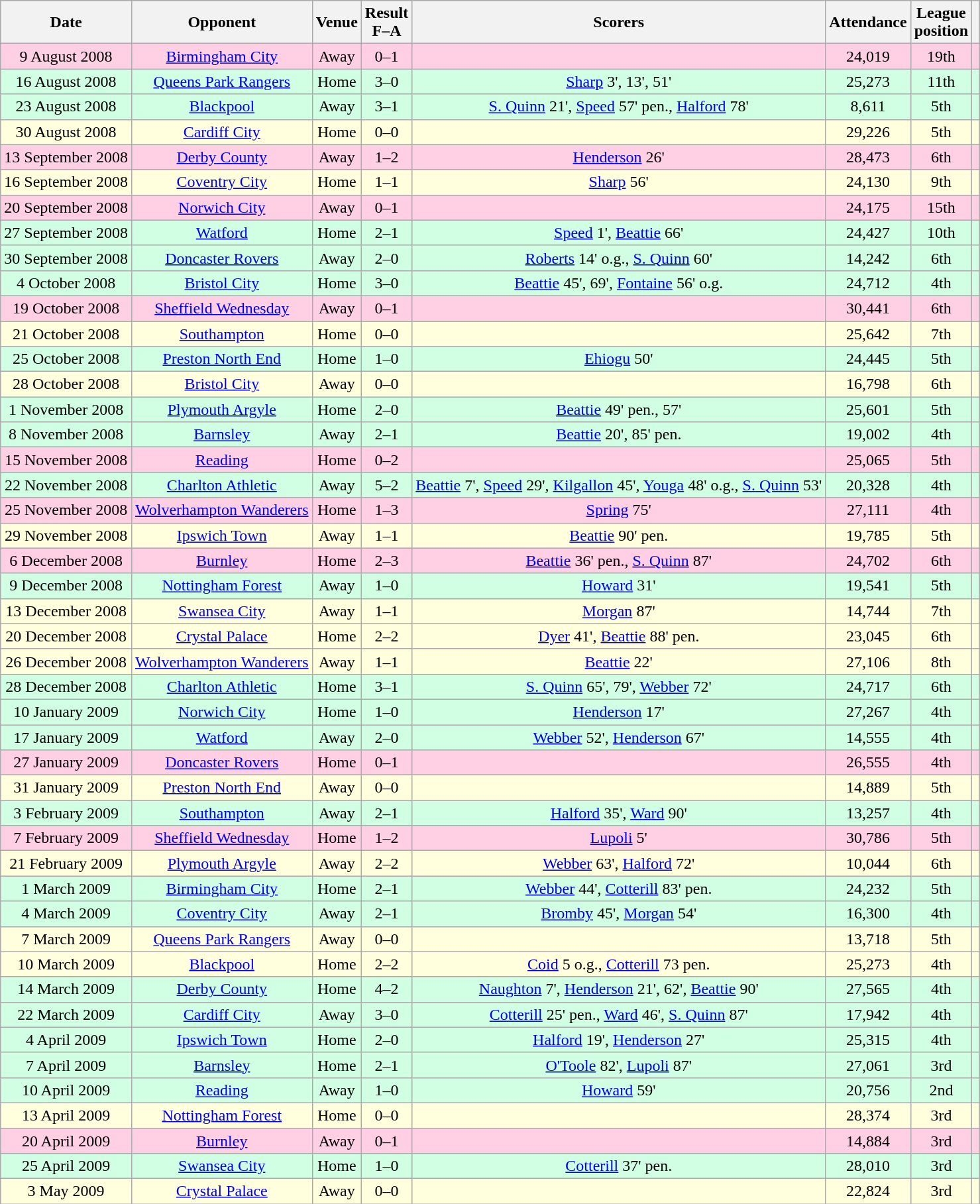<table class="wikitable sortable" style="text-align:center">
<tr>
<th>Date</th>
<th>Opponent</th>
<th>Venue</th>
<th>Result<br>F–A</th>
<th class="unsortable">Scorers</th>
<th>Attendance</th>
<th>League<br>position</th>
<th class="unsortable"></th>
</tr>
<tr bgcolor="#ffd0e3">
<td>9 August 2008</td>
<td><a href='#'>Birmingham City</a></td>
<td>Away</td>
<td>0–1</td>
<td></td>
<td>24,019</td>
<td>19th</td>
<td></td>
</tr>
<tr bgcolor="#d0ffe3">
<td>16 August 2008</td>
<td><a href='#'>Queens Park Rangers</a></td>
<td>Home</td>
<td>3–0</td>
<td><a href='#'>Sharp</a> 3', 13', 51'</td>
<td>25,273</td>
<td>11th</td>
<td></td>
</tr>
<tr bgcolor="#d0ffe3">
<td>23 August 2008</td>
<td><a href='#'>Blackpool</a></td>
<td>Away</td>
<td>3–1</td>
<td><a href='#'>S. Quinn</a> 21', <a href='#'>Speed</a> 57' pen., <a href='#'>Halford</a> 78'</td>
<td>8,611</td>
<td>5th</td>
<td></td>
</tr>
<tr bgcolor="#ffffdd">
<td>30 August 2008</td>
<td><a href='#'>Cardiff City</a></td>
<td>Home</td>
<td>0–0</td>
<td></td>
<td>29,226</td>
<td>5th</td>
<td></td>
</tr>
<tr bgcolor="#ffd0e3">
<td>13 September 2008</td>
<td><a href='#'>Derby County</a></td>
<td>Away</td>
<td>1–2</td>
<td><a href='#'>Henderson</a> 26'</td>
<td>28,473</td>
<td>6th</td>
<td></td>
</tr>
<tr bgcolor="#ffffdd">
<td>16 September 2008</td>
<td><a href='#'>Coventry City</a></td>
<td>Home</td>
<td>1–1</td>
<td><a href='#'>Sharp</a> 56'</td>
<td>24,130</td>
<td>9th</td>
<td></td>
</tr>
<tr bgcolor="#ffd0e3">
<td>20 September 2008</td>
<td><a href='#'>Norwich City</a></td>
<td>Away</td>
<td>0–1</td>
<td></td>
<td>24,175</td>
<td>15th</td>
<td></td>
</tr>
<tr bgcolor="#d0ffe3">
<td>27 September 2008</td>
<td><a href='#'>Watford</a></td>
<td>Home</td>
<td>2–1</td>
<td><a href='#'>Speed</a> 1', <a href='#'>Beattie</a> 66'</td>
<td>24,427</td>
<td>10th</td>
<td></td>
</tr>
<tr bgcolor="#d0ffe3">
<td>30 September 2008</td>
<td><a href='#'>Doncaster Rovers</a></td>
<td>Away</td>
<td>2–0</td>
<td><a href='#'>Roberts</a> 14' o.g., <a href='#'>S. Quinn</a> 60'</td>
<td>14,242</td>
<td>6th</td>
<td></td>
</tr>
<tr bgcolor="#d0ffe3">
<td>4 October 2008</td>
<td><a href='#'>Bristol City</a></td>
<td>Home</td>
<td>3–0</td>
<td><a href='#'>Beattie</a> 45', 69', <a href='#'>Fontaine</a> 56' o.g.</td>
<td>24,712</td>
<td>4th</td>
<td></td>
</tr>
<tr bgcolor="#ffd0e3">
<td>19 October 2008</td>
<td><a href='#'>Sheffield Wednesday</a></td>
<td>Away</td>
<td>0–1</td>
<td></td>
<td>30,441</td>
<td>6th</td>
<td></td>
</tr>
<tr bgcolor="#ffffdd">
<td>21 October 2008</td>
<td><a href='#'>Southampton</a></td>
<td>Home</td>
<td>0–0</td>
<td></td>
<td>25,642</td>
<td>7th</td>
<td></td>
</tr>
<tr bgcolor="#d0ffe3">
<td>25 October 2008</td>
<td><a href='#'>Preston North End</a></td>
<td>Home</td>
<td>1–0</td>
<td><a href='#'>Ehiogu</a> 50'</td>
<td>24,445</td>
<td>5th</td>
<td></td>
</tr>
<tr bgcolor="#ffffdd">
<td>28 October 2008</td>
<td><a href='#'>Bristol City</a></td>
<td>Away</td>
<td>0–0</td>
<td></td>
<td>16,798</td>
<td>6th</td>
<td></td>
</tr>
<tr bgcolor="#d0ffe3">
<td>1 November 2008</td>
<td><a href='#'>Plymouth Argyle</a></td>
<td>Home</td>
<td>2–0</td>
<td><a href='#'>Beattie</a> 49' pen., 57'</td>
<td>25,601</td>
<td>5th</td>
<td></td>
</tr>
<tr bgcolor="#d0ffe3">
<td>8 November 2008</td>
<td><a href='#'>Barnsley</a></td>
<td>Away</td>
<td>2–1</td>
<td><a href='#'>Beattie</a> 20', 85' pen.</td>
<td>19,002</td>
<td>4th</td>
<td></td>
</tr>
<tr bgcolor="#ffd0e3">
<td>15 November 2008</td>
<td><a href='#'>Reading</a></td>
<td>Home</td>
<td>0–2</td>
<td></td>
<td>25,065</td>
<td>5th</td>
<td></td>
</tr>
<tr bgcolor="#d0ffe3">
<td>22 November 2008</td>
<td><a href='#'>Charlton Athletic</a></td>
<td>Away</td>
<td>5–2</td>
<td><a href='#'>Beattie</a> 7', <a href='#'>Speed</a> 29', <a href='#'>Kilgallon</a> 45', <a href='#'>Youga</a> 48' o.g., <a href='#'>S. Quinn</a> 53'</td>
<td>20,328</td>
<td>4th</td>
<td></td>
</tr>
<tr bgcolor="#ffd0e3">
<td>25 November 2008</td>
<td><a href='#'>Wolverhampton Wanderers</a></td>
<td>Home</td>
<td>1–3</td>
<td><a href='#'>Spring</a> 75'</td>
<td>27,111</td>
<td>4th</td>
<td></td>
</tr>
<tr bgcolor="#ffffdd">
<td>29 November 2008</td>
<td><a href='#'>Ipswich Town</a></td>
<td>Away</td>
<td>1–1</td>
<td><a href='#'>Beattie</a> 90' pen.</td>
<td>19,785</td>
<td>5th</td>
<td></td>
</tr>
<tr bgcolor="#ffd0e3">
<td>6 December 2008</td>
<td><a href='#'>Burnley</a></td>
<td>Home</td>
<td>2–3</td>
<td><a href='#'>Beattie</a> 36' pen., <a href='#'>S. Quinn</a> 87'</td>
<td>24,702</td>
<td>6th</td>
<td></td>
</tr>
<tr bgcolor="#d0ffe3">
<td>9 December 2008</td>
<td><a href='#'>Nottingham Forest</a></td>
<td>Away</td>
<td>1–0</td>
<td><a href='#'>Howard</a> 31'</td>
<td>19,541</td>
<td>5th</td>
<td></td>
</tr>
<tr bgcolor="#ffffdd">
<td>13 December 2008</td>
<td><a href='#'>Swansea City</a></td>
<td>Away</td>
<td>1–1</td>
<td><a href='#'>Morgan</a> 87'</td>
<td>14,744</td>
<td>7th</td>
<td></td>
</tr>
<tr bgcolor="#ffffdd">
<td>20 December 2008</td>
<td><a href='#'>Crystal Palace</a></td>
<td>Home</td>
<td>2–2</td>
<td><a href='#'>Dyer</a> 41', <a href='#'>Beattie</a> 88' pen.</td>
<td>23,045</td>
<td>6th</td>
<td></td>
</tr>
<tr bgcolor="#ffffdd">
<td>26 December 2008</td>
<td><a href='#'>Wolverhampton Wanderers</a></td>
<td>Away</td>
<td>1–1</td>
<td><a href='#'>Beattie</a> 22'</td>
<td>27,106</td>
<td>8th</td>
<td></td>
</tr>
<tr bgcolor="#d0ffe3">
<td>28 December 2008</td>
<td><a href='#'>Charlton Athletic</a></td>
<td>Home</td>
<td>3–1</td>
<td><a href='#'>S. Quinn</a> 65', 79', <a href='#'>Webber</a> 72'</td>
<td>24,717</td>
<td>6th</td>
<td></td>
</tr>
<tr bgcolor="#d0ffe3">
<td>10 January 2009</td>
<td><a href='#'>Norwich City</a></td>
<td>Home</td>
<td>1–0</td>
<td><a href='#'>Henderson</a> 17'</td>
<td>27,267</td>
<td>4th</td>
<td></td>
</tr>
<tr bgcolor="#d0ffe3">
<td>17 January 2009</td>
<td><a href='#'>Watford</a></td>
<td>Away</td>
<td>2–0</td>
<td><a href='#'>Webber</a> 52', <a href='#'>Henderson</a> 67'</td>
<td>14,555</td>
<td>4th</td>
<td></td>
</tr>
<tr bgcolor="#ffd0e3">
<td>27 January 2009</td>
<td><a href='#'>Doncaster Rovers</a></td>
<td>Home</td>
<td>0–1</td>
<td></td>
<td>26,555</td>
<td>4th</td>
<td></td>
</tr>
<tr bgcolor="#ffffdd">
<td>31 January 2009</td>
<td><a href='#'>Preston North End</a></td>
<td>Away</td>
<td>0–0</td>
<td></td>
<td>14,889</td>
<td>5th</td>
<td></td>
</tr>
<tr bgcolor="#d0ffe3">
<td>3 February 2009</td>
<td><a href='#'>Southampton</a></td>
<td>Away</td>
<td>2–1</td>
<td><a href='#'>Halford</a> 35', <a href='#'>Ward</a> 90'</td>
<td>13,257</td>
<td>4th</td>
<td></td>
</tr>
<tr bgcolor="#ffd0e3">
<td>7 February 2009</td>
<td><a href='#'>Sheffield Wednesday</a></td>
<td>Home</td>
<td>1–2</td>
<td><a href='#'>Lupoli</a> 5'</td>
<td>30,786</td>
<td>5th</td>
<td></td>
</tr>
<tr bgcolor="#ffffdd">
<td>21 February 2009</td>
<td><a href='#'>Plymouth Argyle</a></td>
<td>Away</td>
<td>2–2</td>
<td><a href='#'>Webber</a> 63', <a href='#'>Halford</a> 72'</td>
<td>10,044</td>
<td>6th</td>
<td></td>
</tr>
<tr bgcolor="#d0ffe3">
<td>1 March 2009</td>
<td><a href='#'>Birmingham City</a></td>
<td>Home</td>
<td>2–1</td>
<td><a href='#'>Webber</a> 44', <a href='#'>Cotterill</a> 83' pen.</td>
<td>24,232</td>
<td>5th</td>
<td></td>
</tr>
<tr bgcolor="#d0ffe3">
<td>4 March 2009</td>
<td><a href='#'>Coventry City</a></td>
<td>Away</td>
<td>2–1</td>
<td><a href='#'>Bromby</a> 45', <a href='#'>Morgan</a> 54'</td>
<td>16,300</td>
<td>4th</td>
<td></td>
</tr>
<tr bgcolor="#ffffdd">
<td>7 March 2009</td>
<td><a href='#'>Queens Park Rangers</a></td>
<td>Away</td>
<td>0–0</td>
<td></td>
<td>13,718</td>
<td>5th</td>
<td></td>
</tr>
<tr bgcolor="#ffffdd">
<td>10 March 2009</td>
<td><a href='#'>Blackpool</a></td>
<td>Home</td>
<td>2–2</td>
<td><a href='#'>Coid</a> 5 o.g., <a href='#'>Cotterill</a> 73 pen.</td>
<td>25,273</td>
<td>4th</td>
<td></td>
</tr>
<tr bgcolor="#d0ffe3">
<td>14 March 2009</td>
<td><a href='#'>Derby County</a></td>
<td>Home</td>
<td>4–2</td>
<td><a href='#'>Naughton</a> 7', <a href='#'>Henderson</a> 21', 62', <a href='#'>Beattie</a> 90'</td>
<td>27,565</td>
<td>4th</td>
<td></td>
</tr>
<tr bgcolor="#d0ffe3">
<td>22 March 2009</td>
<td><a href='#'>Cardiff City</a></td>
<td>Away</td>
<td>3–0</td>
<td><a href='#'>Cotterill</a> 25' pen., <a href='#'>Ward</a> 46', <a href='#'>S. Quinn</a> 87'</td>
<td>17,942</td>
<td>4th</td>
<td></td>
</tr>
<tr bgcolor="#d0ffe3">
<td>4 April 2009</td>
<td><a href='#'>Ipswich Town</a></td>
<td>Home</td>
<td>2–0</td>
<td><a href='#'>Halford</a> 19', <a href='#'>Henderson</a> 27'</td>
<td>25,315</td>
<td>4th</td>
<td></td>
</tr>
<tr bgcolor="#d0ffe3">
<td>7 April 2009</td>
<td><a href='#'>Barnsley</a></td>
<td>Home</td>
<td>2–1</td>
<td><a href='#'>O'Toole</a> 82', <a href='#'>Lupoli</a> 87'</td>
<td>27,061</td>
<td>3rd</td>
<td></td>
</tr>
<tr bgcolor="#d0ffe3">
<td>10 April 2009</td>
<td><a href='#'>Reading</a></td>
<td>Away</td>
<td>1–0</td>
<td><a href='#'>Howard</a> 59'</td>
<td>20,756</td>
<td>2nd</td>
<td></td>
</tr>
<tr bgcolor="#ffffdd">
<td>13 April 2009</td>
<td><a href='#'>Nottingham Forest</a></td>
<td>Home</td>
<td>0–0</td>
<td></td>
<td>28,374</td>
<td>3rd</td>
<td></td>
</tr>
<tr bgcolor="#ffd0e3">
<td>20 April 2009</td>
<td><a href='#'>Burnley</a></td>
<td>Away</td>
<td>0–1</td>
<td></td>
<td>14,884</td>
<td>3rd</td>
<td></td>
</tr>
<tr bgcolor="#d0ffe3">
<td>25 April 2009</td>
<td><a href='#'>Swansea City</a></td>
<td>Home</td>
<td>1–0</td>
<td><a href='#'>Cotterill</a> 37' pen.</td>
<td>28,010</td>
<td>3rd</td>
<td></td>
</tr>
<tr bgcolor="#ffffdd">
<td>3 May 2009</td>
<td><a href='#'>Crystal Palace</a></td>
<td>Away</td>
<td>0–0</td>
<td></td>
<td>22,824</td>
<td>3rd</td>
<td></td>
</tr>
</table>
